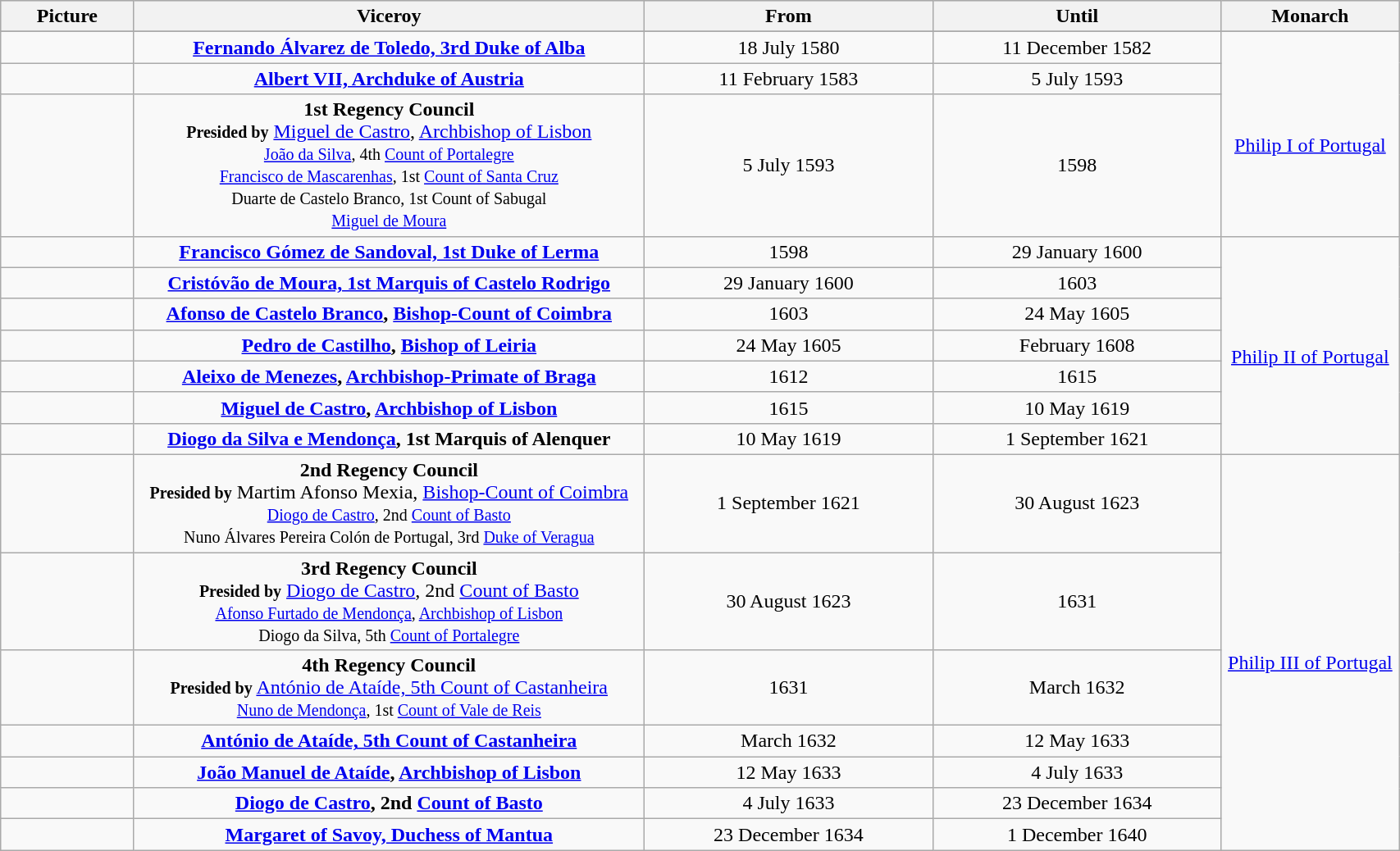<table width=90% class="wikitable">
<tr style="background:#cccccc">
<th width=6%>Picture</th>
<th width=23%>Viceroy</th>
<th width=13%>From</th>
<th width=13%>Until</th>
<th width=8%>Monarch</th>
</tr>
<tr textstyle="align:center">
</tr>
<tr align="center">
<td></td>
<td><strong><a href='#'>Fernando Álvarez de Toledo, 3rd Duke of Alba</a></strong></td>
<td>18 July 1580</td>
<td>11 December 1582</td>
<td rowspan="3"><br><a href='#'>Philip I of Portugal</a></td>
</tr>
<tr align="center">
<td></td>
<td><strong><a href='#'>Albert VII, Archduke of Austria</a></strong></td>
<td>11 February 1583</td>
<td>5 July 1593</td>
</tr>
<tr align="center">
<td></td>
<td><strong>1st Regency Council</strong> <br> <small><strong>Presided by</strong></small> <a href='#'>Miguel de Castro</a>, <a href='#'>Archbishop of Lisbon</a> <br> <small> <a href='#'>João da Silva</a>, 4th <a href='#'>Count of Portalegre</a> <br> <a href='#'>Francisco de Mascarenhas</a>, 1st <a href='#'>Count of Santa Cruz</a> <br> Duarte de Castelo Branco, 1st Count of Sabugal <br> <a href='#'>Miguel de Moura</a> </small></td>
<td>5 July 1593</td>
<td>1598</td>
</tr>
<tr align="center">
<td></td>
<td><strong><a href='#'>Francisco Gómez de Sandoval, 1st Duke of Lerma</a></strong></td>
<td>1598</td>
<td>29 January 1600</td>
<td rowspan="7"><br><a href='#'>Philip II of Portugal</a></td>
</tr>
<tr align="center">
<td></td>
<td><strong><a href='#'>Cristóvão de Moura, 1st Marquis of Castelo Rodrigo</a></strong></td>
<td>29 January 1600</td>
<td>1603</td>
</tr>
<tr align="center">
<td></td>
<td><strong><a href='#'>Afonso de Castelo Branco</a>, <a href='#'>Bishop-Count of Coimbra</a></strong></td>
<td>1603</td>
<td>24 May 1605</td>
</tr>
<tr align="center">
<td></td>
<td><strong><a href='#'>Pedro de Castilho</a>, <a href='#'>Bishop of Leiria</a></strong></td>
<td>24 May 1605</td>
<td>February 1608</td>
</tr>
<tr align="center">
<td></td>
<td><strong><a href='#'>Aleixo de Menezes</a>, <a href='#'>Archbishop-Primate of Braga</a></strong></td>
<td>1612</td>
<td>1615</td>
</tr>
<tr align="center">
<td></td>
<td><strong><a href='#'>Miguel de Castro</a>, <a href='#'>Archbishop of Lisbon</a></strong></td>
<td>1615</td>
<td>10 May 1619</td>
</tr>
<tr align="center">
<td></td>
<td><strong><a href='#'>Diogo da Silva e Mendonça</a>, 1st Marquis of Alenquer</strong></td>
<td>10 May 1619</td>
<td>1 September 1621</td>
</tr>
<tr align="center">
<td></td>
<td><strong>2nd Regency Council</strong> <br> <small><strong>Presided by</strong></small> Martim Afonso Mexia, <a href='#'>Bishop-Count of Coimbra</a><small><br><a href='#'>Diogo de Castro</a>, 2nd <a href='#'>Count of Basto</a> <br> Nuno Álvares Pereira Colón de Portugal, 3rd <a href='#'>Duke of Veragua</a> </small></td>
<td>1 September 1621</td>
<td>30 August 1623</td>
<td rowspan="7"><br><a href='#'>Philip III of Portugal</a></td>
</tr>
<tr align="center">
<td></td>
<td><strong>3rd Regency Council</strong> <br> <small><strong>Presided by</strong></small> <a href='#'>Diogo de Castro</a>, 2nd <a href='#'>Count of Basto</a> <br> <small> <a href='#'>Afonso Furtado de Mendonça</a>, <a href='#'>Archbishop of Lisbon</a> <br> Diogo da Silva, 5th <a href='#'>Count of Portalegre</a>  </small></td>
<td>30 August 1623</td>
<td>1631</td>
</tr>
<tr align="center">
<td></td>
<td><strong>4th Regency Council</strong> <br> <small><strong>Presided by</strong></small> <a href='#'>António de Ataíde, 5th Count of Castanheira</a> <br> <small> <a href='#'>Nuno de Mendonça</a>, 1st <a href='#'>Count of Vale de Reis</a></small></td>
<td>1631</td>
<td>March 1632</td>
</tr>
<tr align="center">
<td></td>
<td><strong><a href='#'>António de Ataíde, 5th Count of Castanheira</a></strong> </td>
<td>March 1632</td>
<td>12 May 1633</td>
</tr>
<tr align="center">
<td></td>
<td><strong><a href='#'>João Manuel de Ataíde</a>, <a href='#'>Archbishop of Lisbon</a></strong></td>
<td>12 May 1633</td>
<td>4 July 1633</td>
</tr>
<tr align="center">
<td></td>
<td><strong><a href='#'>Diogo de Castro</a>, 2nd <a href='#'>Count of Basto</a></strong></td>
<td>4 July 1633</td>
<td>23 December 1634</td>
</tr>
<tr align="center">
<td></td>
<td><strong><a href='#'>Margaret of Savoy, Duchess of Mantua</a></strong></td>
<td>23 December 1634</td>
<td>1 December 1640</td>
</tr>
</table>
